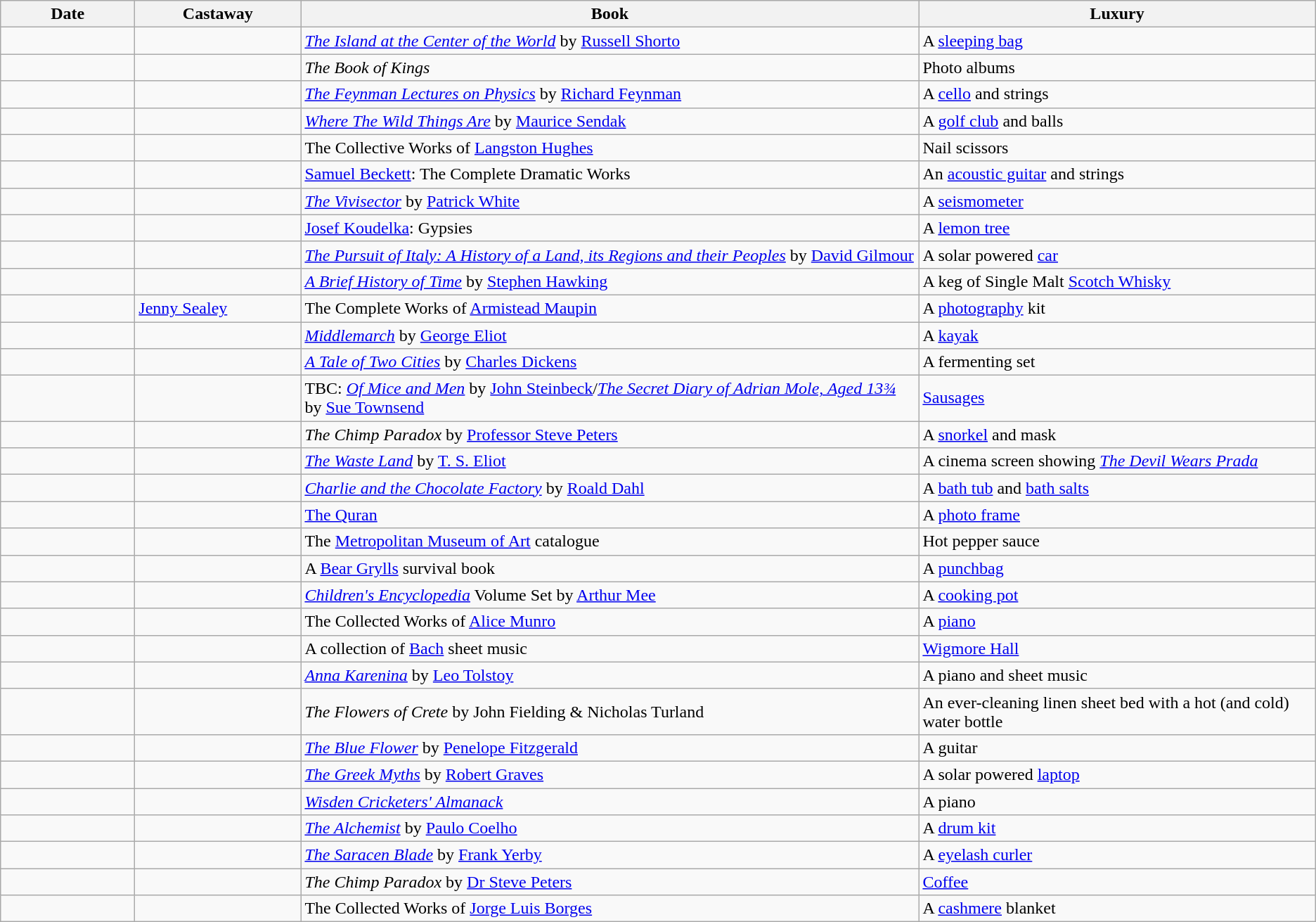<table class="wikitable sortable">
<tr>
<th style="width:120px;">Date</th>
<th style="width:150px;">Castaway</th>
<th>Book</th>
<th>Luxury</th>
</tr>
<tr>
<td></td>
<td></td>
<td><em><a href='#'>The Island at the Center of the World</a></em> by <a href='#'>Russell Shorto</a></td>
<td>A <a href='#'>sleeping bag</a></td>
</tr>
<tr>
<td></td>
<td></td>
<td><em>The Book of Kings</em></td>
<td>Photo albums</td>
</tr>
<tr>
<td></td>
<td></td>
<td><em><a href='#'>The Feynman Lectures on Physics</a></em> by <a href='#'>Richard Feynman</a></td>
<td>A <a href='#'>cello</a> and strings</td>
</tr>
<tr>
<td></td>
<td></td>
<td><em><a href='#'>Where The Wild Things Are</a></em> by <a href='#'>Maurice Sendak</a></td>
<td>A <a href='#'>golf club</a> and balls</td>
</tr>
<tr>
<td></td>
<td></td>
<td>The Collective Works of <a href='#'>Langston Hughes</a></td>
<td>Nail scissors</td>
</tr>
<tr>
<td></td>
<td></td>
<td><a href='#'>Samuel Beckett</a>: The Complete Dramatic Works</td>
<td>An <a href='#'>acoustic guitar</a> and strings</td>
</tr>
<tr>
<td></td>
<td></td>
<td><em><a href='#'>The Vivisector</a></em> by <a href='#'>Patrick White</a></td>
<td>A <a href='#'>seismometer</a></td>
</tr>
<tr>
<td></td>
<td></td>
<td><a href='#'>Josef Koudelka</a>: Gypsies</td>
<td>A <a href='#'>lemon tree</a></td>
</tr>
<tr>
<td></td>
<td></td>
<td><em><a href='#'>The Pursuit of Italy: A History of a Land, its Regions and their Peoples</a></em> by <a href='#'>David Gilmour</a></td>
<td>A solar powered <a href='#'>car</a></td>
</tr>
<tr>
<td></td>
<td></td>
<td><em><a href='#'>A Brief History of Time</a></em> by <a href='#'>Stephen Hawking</a></td>
<td>A keg of Single Malt <a href='#'>Scotch Whisky</a></td>
</tr>
<tr>
<td></td>
<td {{sort name><a href='#'>Jenny Sealey</a></td>
<td>The Complete Works of <a href='#'>Armistead Maupin</a></td>
<td>A <a href='#'>photography</a> kit</td>
</tr>
<tr>
<td></td>
<td></td>
<td><em><a href='#'>Middlemarch</a></em> by <a href='#'>George Eliot</a></td>
<td>A <a href='#'>kayak</a></td>
</tr>
<tr>
<td></td>
<td></td>
<td><em><a href='#'>A Tale of Two Cities</a></em> by <a href='#'>Charles Dickens</a></td>
<td>A fermenting set</td>
</tr>
<tr>
<td></td>
<td></td>
<td>TBC: <em><a href='#'>Of Mice and Men</a></em> by <a href='#'>John Steinbeck</a>/<em><a href='#'>The Secret Diary of Adrian Mole, Aged 13¾</a></em> by <a href='#'>Sue Townsend</a></td>
<td><a href='#'>Sausages</a></td>
</tr>
<tr>
<td></td>
<td></td>
<td><em>The Chimp Paradox</em> by <a href='#'>Professor Steve Peters</a></td>
<td>A <a href='#'>snorkel</a> and mask</td>
</tr>
<tr>
<td></td>
<td></td>
<td><em><a href='#'>The Waste Land</a></em> by <a href='#'>T. S. Eliot</a></td>
<td>A cinema screen showing <em><a href='#'>The Devil Wears Prada</a></em></td>
</tr>
<tr>
<td></td>
<td></td>
<td><em><a href='#'>Charlie and the Chocolate Factory</a></em> by <a href='#'>Roald Dahl</a></td>
<td>A <a href='#'>bath tub</a> and <a href='#'>bath salts</a></td>
</tr>
<tr>
<td></td>
<td></td>
<td><a href='#'>The Quran</a></td>
<td>A <a href='#'>photo frame</a></td>
</tr>
<tr>
<td></td>
<td></td>
<td>The <a href='#'>Metropolitan Museum of Art</a> catalogue</td>
<td>Hot pepper sauce</td>
</tr>
<tr>
<td></td>
<td></td>
<td>A <a href='#'>Bear Grylls</a> survival book</td>
<td>A <a href='#'>punchbag</a></td>
</tr>
<tr>
<td></td>
<td></td>
<td><em><a href='#'>Children's Encyclopedia</a></em> Volume Set by <a href='#'>Arthur Mee</a></td>
<td>A <a href='#'>cooking pot</a></td>
</tr>
<tr>
<td></td>
<td></td>
<td>The Collected Works of <a href='#'>Alice Munro</a></td>
<td>A <a href='#'>piano</a></td>
</tr>
<tr>
<td></td>
<td></td>
<td>A collection of <a href='#'>Bach</a> sheet music</td>
<td><a href='#'>Wigmore Hall</a></td>
</tr>
<tr>
<td></td>
<td></td>
<td><em><a href='#'>Anna Karenina</a></em> by <a href='#'>Leo Tolstoy</a></td>
<td>A piano and sheet music</td>
</tr>
<tr>
<td></td>
<td></td>
<td><em>The Flowers of Crete</em> by John Fielding & Nicholas Turland</td>
<td>An ever-cleaning linen sheet bed with a hot (and cold) water bottle</td>
</tr>
<tr>
<td></td>
<td></td>
<td><em><a href='#'>The Blue Flower</a></em> by <a href='#'>Penelope Fitzgerald</a></td>
<td>A guitar</td>
</tr>
<tr>
<td></td>
<td></td>
<td><em><a href='#'>The Greek Myths</a></em> by <a href='#'>Robert Graves</a></td>
<td>A solar powered <a href='#'>laptop</a></td>
</tr>
<tr>
<td></td>
<td></td>
<td><em><a href='#'>Wisden Cricketers' Almanack</a></em></td>
<td>A piano</td>
</tr>
<tr>
<td></td>
<td></td>
<td><em><a href='#'>The Alchemist</a></em> by <a href='#'>Paulo Coelho</a></td>
<td>A <a href='#'>drum kit</a></td>
</tr>
<tr>
<td></td>
<td></td>
<td><em><a href='#'>The Saracen Blade</a></em> by <a href='#'>Frank Yerby</a></td>
<td>A <a href='#'>eyelash curler</a></td>
</tr>
<tr>
<td></td>
<td></td>
<td><em>The Chimp Paradox</em> by <a href='#'>Dr Steve Peters</a></td>
<td><a href='#'>Coffee</a></td>
</tr>
<tr>
<td></td>
<td></td>
<td>The Collected Works of <a href='#'>Jorge Luis Borges</a></td>
<td>A <a href='#'>cashmere</a> blanket</td>
</tr>
</table>
